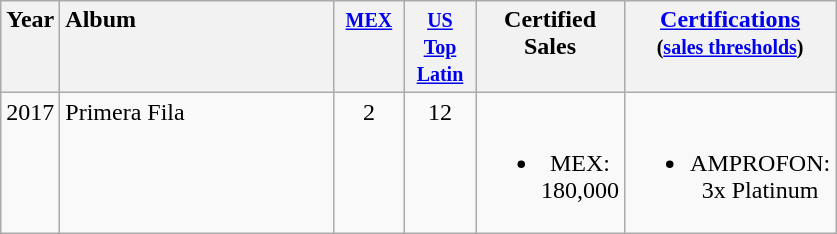<table class="wikitable">
<tr>
<th style="text-align:left; vertical-align:top;">Year</th>
<th style="vertical-align:top; text-align:left; width:175px;">Album</th>
<th style="vertical-align:top; text-align:center; width:40px;"><small><a href='#'>MEX</a></small></th>
<th style="vertical-align:top; text-align:center; width:40px;"><small><a href='#'>US Top Latin</a></small></th>
<th style="vertical-align:top; text-align:center; width:40px;">Certified Sales</th>
<th style="vertical-align:top; text-align:center; width:40px;"><a href='#'>Certifications</a><br><small>(<a href='#'>sales thresholds</a>)</small><br></th>
</tr>
<tr style="vertical-align:top;">
<td style="text-align:left; ">2017</td>
<td style="text-align:left; ">Primera Fila</td>
<td style="text-align:center; width:40px;">2</td>
<td style="text-align:center; width:40px;">12</td>
<td style="text-align:center; width:40px;"><br><ul><li>MEX: 180,000</li></ul></td>
<td style="vertical-align:top; text-align:center; width:40px;"><br><ul><li>AMPROFON: 3x Platinum</li></ul></td>
</tr>
</table>
